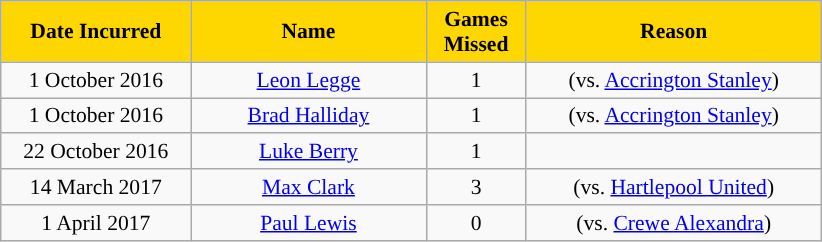<table class="wikitable" style="font-size: 90%; text-align: center;">
<tr>
<th style="background:#FFD700; color:black; width:120px">Date Incurred</th>
<th style="background:#FFD700; color:black; width:150px">Name</th>
<th style="background:#FFD700; color:black; width:60px">Games Missed</th>
<th style="background:#FFD700; color:black; width:190px">Reason</th>
</tr>
<tr>
<td>1 October 2016</td>
<td><a href='#'>Leon Legge</a></td>
<td>1</td>
<td> (vs. <a href='#'>Accrington Stanley</a>)</td>
</tr>
<tr>
<td>1 October 2016</td>
<td><a href='#'>Brad Halliday</a></td>
<td>1</td>
<td> (vs. <a href='#'>Accrington Stanley</a>)</td>
</tr>
<tr>
<td>22 October 2016</td>
<td><a href='#'>Luke Berry</a></td>
<td>1</td>
<td></td>
</tr>
<tr>
<td>14 March 2017</td>
<td><a href='#'>Max Clark</a></td>
<td>3</td>
<td> (vs. <a href='#'>Hartlepool United</a>)</td>
</tr>
<tr>
<td>1 April 2017</td>
<td><a href='#'>Paul Lewis</a></td>
<td>0</td>
<td> (vs. <a href='#'>Crewe Alexandra</a>)</td>
</tr>
</table>
